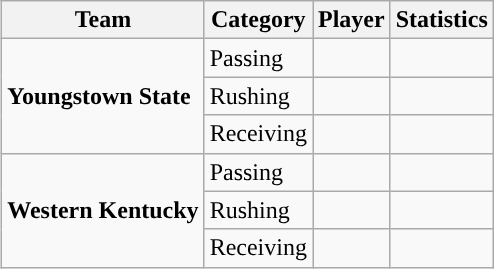<table class="wikitable" style="float: right;">
<tr>
<th>Team</th>
<th>Category</th>
<th>Player</th>
<th>Statistics</th>
</tr>
<tr>
<td rowspan=3><strong>Youngstown State</strong></td>
<td>Passing</td>
<td></td>
<td></td>
</tr>
<tr>
<td>Rushing</td>
<td></td>
<td></td>
</tr>
<tr>
<td>Receiving</td>
<td></td>
<td></td>
</tr>
<tr>
<td rowspan=3><strong>Western Kentucky</strong></td>
<td>Passing</td>
<td></td>
<td></td>
</tr>
<tr>
<td>Rushing</td>
<td></td>
<td></td>
</tr>
<tr>
<td>Receiving</td>
<td></td>
<td></td>
</tr>
</table>
